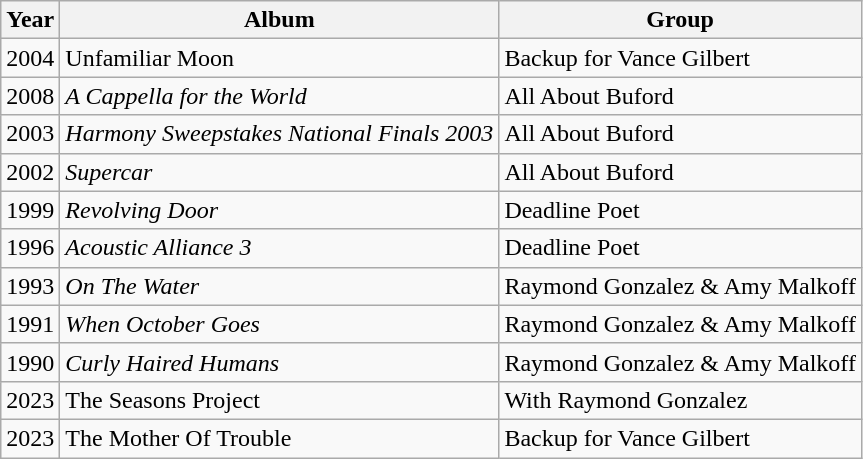<table class="wikitable">
<tr>
<th align="center" width="auto">Year</th>
<th>Album</th>
<th>Group</th>
</tr>
<tr>
<td>2004</td>
<td>Unfamiliar Moon</td>
<td>Backup for Vance Gilbert</td>
</tr>
<tr>
<td>2008</td>
<td><em>A Cappella for the World</em></td>
<td>All About Buford</td>
</tr>
<tr>
<td>2003</td>
<td><em>Harmony Sweepstakes National Finals 2003</em></td>
<td>All About Buford</td>
</tr>
<tr>
<td>2002</td>
<td><em>Supercar</em></td>
<td>All About Buford</td>
</tr>
<tr>
<td>1999</td>
<td><em>Revolving Door</em></td>
<td>Deadline Poet</td>
</tr>
<tr>
<td>1996</td>
<td><em>Acoustic Alliance 3</em></td>
<td>Deadline Poet</td>
</tr>
<tr>
<td>1993</td>
<td><em>On The Water</em></td>
<td>Raymond Gonzalez & Amy Malkoff</td>
</tr>
<tr>
<td>1991</td>
<td><em>When October Goes</em></td>
<td>Raymond Gonzalez & Amy Malkoff</td>
</tr>
<tr>
<td>1990</td>
<td><em>Curly Haired Humans</em></td>
<td>Raymond Gonzalez & Amy Malkoff</td>
</tr>
<tr>
<td>2023</td>
<td>The Seasons Project</td>
<td>With Raymond Gonzalez</td>
</tr>
<tr>
<td>2023</td>
<td>The Mother Of Trouble</td>
<td>Backup for Vance Gilbert</td>
</tr>
</table>
